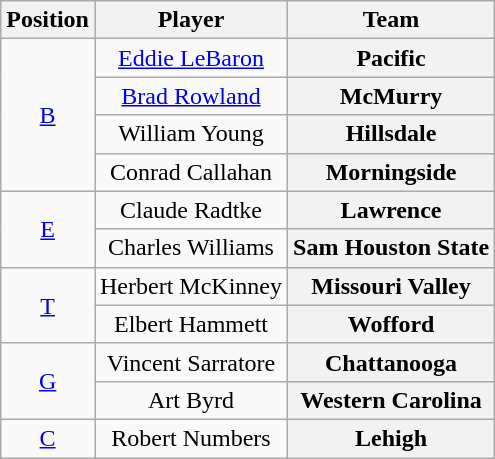<table class="wikitable">
<tr>
<th>Position</th>
<th>Player</th>
<th>Team</th>
</tr>
<tr style="text-align:center;">
<td rowspan="4"><a href='#'>B</a></td>
<td><a href='#'>Eddie LeBaron</a></td>
<th Style = >Pacific</th>
</tr>
<tr style="text-align:center;">
<td><a href='#'>Brad Rowland</a></td>
<th Style = >McMurry</th>
</tr>
<tr style="text-align:center;">
<td>William Young</td>
<th Style = >Hillsdale</th>
</tr>
<tr style="text-align:center;">
<td>Conrad Callahan</td>
<th Style = >Morningside</th>
</tr>
<tr style="text-align:center;">
<td rowspan="2"><a href='#'>E</a></td>
<td>Claude Radtke</td>
<th Style = >Lawrence</th>
</tr>
<tr style="text-align:center;">
<td>Charles Williams</td>
<th Style = >Sam Houston State</th>
</tr>
<tr style="text-align:center;">
<td rowspan="2"><a href='#'>T</a></td>
<td>Herbert McKinney</td>
<th Style = >Missouri Valley</th>
</tr>
<tr style="text-align:center;">
<td>Elbert Hammett</td>
<th Style = >Wofford</th>
</tr>
<tr style="text-align:center;">
<td rowspan="2"><a href='#'>G</a></td>
<td>Vincent Sarratore</td>
<th Style = >Chattanooga</th>
</tr>
<tr style="text-align:center;">
<td>Art Byrd</td>
<th Style = >Western Carolina</th>
</tr>
<tr style="text-align:center;">
<td><a href='#'>C</a></td>
<td>Robert Numbers</td>
<th Style = >Lehigh</th>
</tr>
</table>
